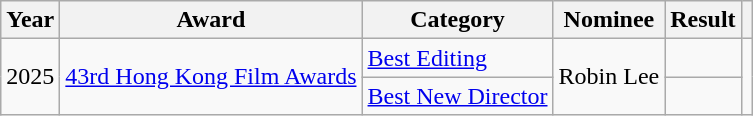<table class="wikitable plainrowheaders">
<tr>
<th>Year</th>
<th>Award</th>
<th>Category</th>
<th>Nominee</th>
<th>Result</th>
<th></th>
</tr>
<tr>
<td rowspan="2">2025</td>
<td rowspan="2"><a href='#'>43rd Hong Kong Film Awards</a></td>
<td><a href='#'>Best Editing</a></td>
<td rowspan="2">Robin Lee</td>
<td></td>
<td rowspan="2"></td>
</tr>
<tr>
<td><a href='#'>Best New Director</a></td>
<td></td>
</tr>
</table>
